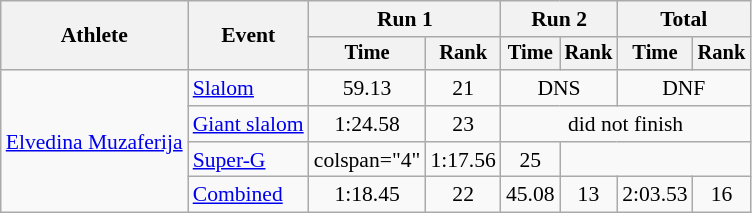<table class="wikitable" style="font-size:90%">
<tr>
<th rowspan=2>Athlete</th>
<th rowspan=2>Event</th>
<th colspan=2>Run 1</th>
<th colspan=2>Run 2</th>
<th colspan=2>Total</th>
</tr>
<tr style="font-size:95%">
<th>Time</th>
<th>Rank</th>
<th>Time</th>
<th>Rank</th>
<th>Time</th>
<th>Rank</th>
</tr>
<tr align=center>
<td align="left" rowspan="4"><a href='#'>Elvedina Muzaferija</a></td>
<td align="left"><a href='#'>Slalom</a></td>
<td>59.13</td>
<td>21</td>
<td colspan=2>DNS</td>
<td colspan=2>DNF</td>
</tr>
<tr align=center>
<td align="left"><a href='#'>Giant slalom</a></td>
<td>1:24.58</td>
<td>23</td>
<td colspan=4>did not finish</td>
</tr>
<tr align=center>
<td align="left"><a href='#'>Super-G</a></td>
<td>colspan="4" </td>
<td>1:17.56</td>
<td>25</td>
</tr>
<tr align=center>
<td align="left"><a href='#'>Combined</a></td>
<td>1:18.45</td>
<td>22</td>
<td>45.08</td>
<td>13</td>
<td>2:03.53</td>
<td>16</td>
</tr>
</table>
